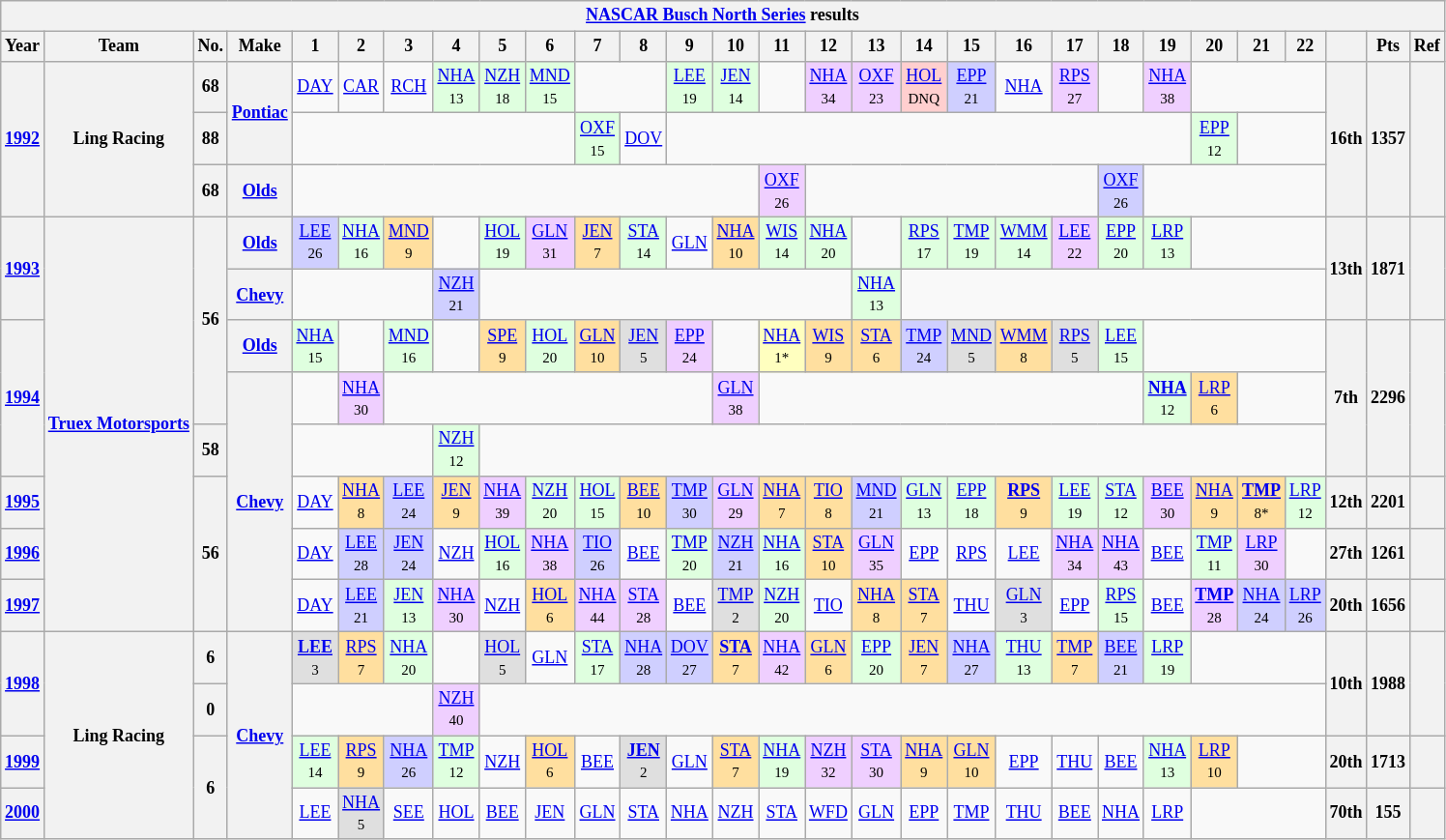<table class="wikitable" style="text-align:center; font-size:75%">
<tr>
<th colspan=31><a href='#'>NASCAR Busch North Series</a> results</th>
</tr>
<tr>
<th>Year</th>
<th>Team</th>
<th>No.</th>
<th>Make</th>
<th>1</th>
<th>2</th>
<th>3</th>
<th>4</th>
<th>5</th>
<th>6</th>
<th>7</th>
<th>8</th>
<th>9</th>
<th>10</th>
<th>11</th>
<th>12</th>
<th>13</th>
<th>14</th>
<th>15</th>
<th>16</th>
<th>17</th>
<th>18</th>
<th>19</th>
<th>20</th>
<th>21</th>
<th>22</th>
<th></th>
<th>Pts</th>
<th>Ref</th>
</tr>
<tr>
<th rowspan=3><a href='#'>1992</a></th>
<th rowspan=3>Ling Racing</th>
<th>68</th>
<th rowspan=2><a href='#'>Pontiac</a></th>
<td><a href='#'>DAY</a></td>
<td><a href='#'>CAR</a></td>
<td><a href='#'>RCH</a></td>
<td style="background:#DFFFDF;"><a href='#'>NHA</a> <br><small>13</small></td>
<td style="background:#DFFFDF;"><a href='#'>NZH</a> <br><small>18</small></td>
<td style="background:#DFFFDF;"><a href='#'>MND</a> <br><small>15</small></td>
<td colspan=2></td>
<td style="background:#DFFFDF;"><a href='#'>LEE</a> <br><small>19</small></td>
<td style="background:#DFFFDF;"><a href='#'>JEN</a> <br><small>14</small></td>
<td></td>
<td style="background:#EFCFFF;"><a href='#'>NHA</a> <br><small>34</small></td>
<td style="background:#EFCFFF;"><a href='#'>OXF</a> <br><small>23</small></td>
<td style="background:#FFCFCF;"><a href='#'>HOL</a> <br><small>DNQ</small></td>
<td style="background:#CFCFFF;"><a href='#'>EPP</a> <br><small>21</small></td>
<td><a href='#'>NHA</a></td>
<td style="background:#EFCFFF;"><a href='#'>RPS</a> <br><small>27</small></td>
<td></td>
<td style="background:#EFCFFF;"><a href='#'>NHA</a> <br><small>38</small></td>
<td colspan=3></td>
<th rowspan=3>16th</th>
<th rowspan=3>1357</th>
<th rowspan=3></th>
</tr>
<tr>
<th>88</th>
<td colspan=6></td>
<td style="background:#DFFFDF;"><a href='#'>OXF</a> <br><small>15</small></td>
<td><a href='#'>DOV</a></td>
<td colspan=11></td>
<td style="background:#DFFFDF;"><a href='#'>EPP</a> <br><small>12</small></td>
<td colspan=2></td>
</tr>
<tr>
<th>68</th>
<th><a href='#'>Olds</a></th>
<td colspan=10></td>
<td style="background:#EFCFFF;"><a href='#'>OXF</a> <br><small>26</small></td>
<td colspan=6></td>
<td style="background:#CFCFFF;"><a href='#'>OXF</a> <br><small>26</small></td>
<td colspan=4></td>
</tr>
<tr>
<th rowspan=2><a href='#'>1993</a></th>
<th rowspan=8><a href='#'>Truex Motorsports</a></th>
<th rowspan=4>56</th>
<th><a href='#'>Olds</a></th>
<td style="background:#CFCFFF;"><a href='#'>LEE</a> <br><small>26</small></td>
<td style="background:#DFFFDF;"><a href='#'>NHA</a> <br><small>16</small></td>
<td style="background:#FFDF9F;"><a href='#'>MND</a> <br><small>9</small></td>
<td></td>
<td style="background:#DFFFDF;"><a href='#'>HOL</a> <br><small>19</small></td>
<td style="background:#EFCFFF;"><a href='#'>GLN</a> <br><small>31</small></td>
<td style="background:#FFDF9F;"><a href='#'>JEN</a> <br><small>7</small></td>
<td style="background:#DFFFDF;"><a href='#'>STA</a> <br><small>14</small></td>
<td><a href='#'>GLN</a></td>
<td style="background:#FFDF9F;"><a href='#'>NHA</a> <br><small>10</small></td>
<td style="background:#DFFFDF;"><a href='#'>WIS</a> <br><small>14</small></td>
<td style="background:#DFFFDF;"><a href='#'>NHA</a> <br><small>20</small></td>
<td></td>
<td style="background:#DFFFDF;"><a href='#'>RPS</a> <br><small>17</small></td>
<td style="background:#DFFFDF;"><a href='#'>TMP</a> <br><small>19</small></td>
<td style="background:#DFFFDF;"><a href='#'>WMM</a> <br><small>14</small></td>
<td style="background:#EFCFFF;"><a href='#'>LEE</a> <br><small>22</small></td>
<td style="background:#DFFFDF;"><a href='#'>EPP</a> <br><small>20</small></td>
<td style="background:#DFFFDF;"><a href='#'>LRP</a> <br><small>13</small></td>
<td colspan=3></td>
<th rowspan=2>13th</th>
<th rowspan=2>1871</th>
<th rowspan=2></th>
</tr>
<tr>
<th><a href='#'>Chevy</a></th>
<td colspan=3></td>
<td style="background:#CFCFFF;"><a href='#'>NZH</a> <br><small>21</small></td>
<td colspan=8></td>
<td style="background:#DFFFDF;"><a href='#'>NHA</a> <br><small>13</small></td>
<td colspan=9></td>
</tr>
<tr>
<th rowspan=3><a href='#'>1994</a></th>
<th><a href='#'>Olds</a></th>
<td style="background:#DFFFDF;"><a href='#'>NHA</a> <br><small>15</small></td>
<td></td>
<td style="background:#DFFFDF;"><a href='#'>MND</a> <br><small>16</small></td>
<td></td>
<td style="background:#FFDF9F;"><a href='#'>SPE</a> <br><small>9</small></td>
<td style="background:#DFFFDF;"><a href='#'>HOL</a> <br><small>20</small></td>
<td style="background:#FFDF9F;"><a href='#'>GLN</a> <br><small>10</small></td>
<td style="background:#DFDFDF;"><a href='#'>JEN</a> <br><small>5</small></td>
<td style="background:#EFCFFF;"><a href='#'>EPP</a> <br><small>24</small></td>
<td></td>
<td style="background:#FFFFBF;"><a href='#'>NHA</a> <br><small>1*</small></td>
<td style="background:#FFDF9F;"><a href='#'>WIS</a> <br><small>9</small></td>
<td style="background:#FFDF9F;"><a href='#'>STA</a> <br><small>6</small></td>
<td style="background:#CFCFFF;"><a href='#'>TMP</a> <br><small>24</small></td>
<td style="background:#DFDFDF;"><a href='#'>MND</a> <br><small>5</small></td>
<td style="background:#FFDF9F;"><a href='#'>WMM</a> <br><small>8</small></td>
<td style="background:#DFDFDF;"><a href='#'>RPS</a> <br><small>5</small></td>
<td style="background:#DFFFDF;"><a href='#'>LEE</a> <br><small>15</small></td>
<td colspan=4></td>
<th rowspan=3>7th</th>
<th rowspan=3>2296</th>
<th rowspan=3></th>
</tr>
<tr>
<th rowspan=5><a href='#'>Chevy</a></th>
<td></td>
<td style="background:#EFCFFF;"><a href='#'>NHA</a> <br><small>30</small></td>
<td colspan=7></td>
<td style="background:#EFCFFF;"><a href='#'>GLN</a> <br><small>38</small></td>
<td colspan=8></td>
<td style="background:#DFFFDF;"><strong><a href='#'>NHA</a></strong> <br><small>12</small></td>
<td style="background:#FFDF9F;"><a href='#'>LRP</a> <br><small>6</small></td>
<td colspan=2></td>
</tr>
<tr>
<th>58</th>
<td colspan=3></td>
<td style="background:#DFFFDF;"><a href='#'>NZH</a> <br><small>12</small></td>
<td colspan=18></td>
</tr>
<tr>
<th><a href='#'>1995</a></th>
<th rowspan=3>56</th>
<td><a href='#'>DAY</a></td>
<td style="background:#FFDF9F;"><a href='#'>NHA</a> <br><small>8</small></td>
<td style="background:#CFCFFF;"><a href='#'>LEE</a> <br><small>24</small></td>
<td style="background:#FFDF9F;"><a href='#'>JEN</a> <br><small>9</small></td>
<td style="background:#EFCFFF;"><a href='#'>NHA</a> <br><small>39</small></td>
<td style="background:#DFFFDF;"><a href='#'>NZH</a> <br><small>20</small></td>
<td style="background:#DFFFDF;"><a href='#'>HOL</a> <br><small>15</small></td>
<td style="background:#FFDF9F;"><a href='#'>BEE</a> <br><small>10</small></td>
<td style="background:#CFCFFF;"><a href='#'>TMP</a> <br><small>30</small></td>
<td style="background:#EFCFFF;"><a href='#'>GLN</a> <br><small>29</small></td>
<td style="background:#FFDF9F;"><a href='#'>NHA</a> <br><small>7</small></td>
<td style="background:#FFDF9F;"><a href='#'>TIO</a> <br><small>8</small></td>
<td style="background:#CFCFFF;"><a href='#'>MND</a> <br><small>21</small></td>
<td style="background:#DFFFDF;"><a href='#'>GLN</a> <br><small>13</small></td>
<td style="background:#DFFFDF;"><a href='#'>EPP</a> <br><small>18</small></td>
<td style="background:#FFDF9F;"><strong><a href='#'>RPS</a></strong> <br><small>9</small></td>
<td style="background:#DFFFDF;"><a href='#'>LEE</a> <br><small>19</small></td>
<td style="background:#DFFFDF;"><a href='#'>STA</a> <br><small>12</small></td>
<td style="background:#EFCFFF;"><a href='#'>BEE</a> <br><small>30</small></td>
<td style="background:#FFDF9F;"><a href='#'>NHA</a> <br><small>9</small></td>
<td style="background:#FFDF9F;"><strong><a href='#'>TMP</a></strong> <br><small>8*</small></td>
<td style="background:#DFFFDF;"><a href='#'>LRP</a> <br><small>12</small></td>
<th>12th</th>
<th>2201</th>
<th></th>
</tr>
<tr>
<th><a href='#'>1996</a></th>
<td><a href='#'>DAY</a></td>
<td style="background:#CFCFFF;"><a href='#'>LEE</a> <br><small>28</small></td>
<td style="background:#CFCFFF;"><a href='#'>JEN</a> <br><small>24</small></td>
<td><a href='#'>NZH</a></td>
<td style="background:#DFFFDF;"><a href='#'>HOL</a> <br><small>16</small></td>
<td style="background:#EFCFFF;"><a href='#'>NHA</a> <br><small>38</small></td>
<td style="background:#CFCFFF;"><a href='#'>TIO</a> <br><small>26</small></td>
<td><a href='#'>BEE</a></td>
<td style="background:#DFFFDF;"><a href='#'>TMP</a> <br><small>20</small></td>
<td style="background:#CFCFFF;"><a href='#'>NZH</a> <br><small>21</small></td>
<td style="background:#DFFFDF;"><a href='#'>NHA</a> <br><small>16</small></td>
<td style="background:#FFDF9F;"><a href='#'>STA</a> <br><small>10</small></td>
<td style="background:#EFCFFF;"><a href='#'>GLN</a> <br><small>35</small></td>
<td><a href='#'>EPP</a></td>
<td><a href='#'>RPS</a></td>
<td><a href='#'>LEE</a></td>
<td style="background:#EFCFFF;"><a href='#'>NHA</a> <br><small>34</small></td>
<td style="background:#EFCFFF;"><a href='#'>NHA</a> <br><small>43</small></td>
<td><a href='#'>BEE</a></td>
<td style="background:#DFFFDF;"><a href='#'>TMP</a> <br><small>11</small></td>
<td style="background:#EFCFFF;"><a href='#'>LRP</a> <br><small>30</small></td>
<td></td>
<th>27th</th>
<th>1261</th>
<th></th>
</tr>
<tr>
<th><a href='#'>1997</a></th>
<td><a href='#'>DAY</a></td>
<td style="background:#CFCFFF;"><a href='#'>LEE</a> <br><small>21</small></td>
<td style="background:#DFFFDF;"><a href='#'>JEN</a> <br><small>13</small></td>
<td style="background:#EFCFFF;"><a href='#'>NHA</a> <br><small>30</small></td>
<td><a href='#'>NZH</a></td>
<td style="background:#FFDF9F;"><a href='#'>HOL</a> <br><small>6</small></td>
<td style="background:#EFCFFF;"><a href='#'>NHA</a> <br><small>44</small></td>
<td style="background:#EFCFFF;"><a href='#'>STA</a> <br><small>28</small></td>
<td><a href='#'>BEE</a></td>
<td style="background:#DFDFDF;"><a href='#'>TMP</a> <br><small>2</small></td>
<td style="background:#DFFFDF;"><a href='#'>NZH</a> <br><small>20</small></td>
<td><a href='#'>TIO</a></td>
<td style="background:#FFDF9F;"><a href='#'>NHA</a> <br><small>8</small></td>
<td style="background:#FFDF9F;"><a href='#'>STA</a> <br><small>7</small></td>
<td><a href='#'>THU</a></td>
<td style="background:#DFDFDF;"><a href='#'>GLN</a> <br><small>3</small></td>
<td><a href='#'>EPP</a></td>
<td style="background:#DFFFDF;"><a href='#'>RPS</a> <br><small>15</small></td>
<td><a href='#'>BEE</a></td>
<td style="background:#EFCFFF;"><strong><a href='#'>TMP</a></strong> <br><small>28</small></td>
<td style="background:#CFCFFF;"><a href='#'>NHA</a> <br><small>24</small></td>
<td style="background:#CFCFFF;"><a href='#'>LRP</a> <br><small>26</small></td>
<th>20th</th>
<th>1656</th>
<th></th>
</tr>
<tr>
<th rowspan=2><a href='#'>1998</a></th>
<th rowspan=4>Ling Racing</th>
<th>6</th>
<th rowspan=4><a href='#'>Chevy</a></th>
<td style="background:#DFDFDF;"><strong><a href='#'>LEE</a></strong> <br><small>3</small></td>
<td style="background:#FFDF9F;"><a href='#'>RPS</a> <br><small>7</small></td>
<td style="background:#DFFFDF;"><a href='#'>NHA</a> <br><small>20</small></td>
<td></td>
<td style="background:#DFDFDF;"><a href='#'>HOL</a> <br><small>5</small></td>
<td><a href='#'>GLN</a></td>
<td style="background:#DFFFDF;"><a href='#'>STA</a> <br><small>17</small></td>
<td style="background:#CFCFFF;"><a href='#'>NHA</a> <br><small>28</small></td>
<td style="background:#CFCFFF;"><a href='#'>DOV</a> <br><small>27</small></td>
<td style="background:#FFDF9F;"><strong><a href='#'>STA</a></strong> <br><small>7</small></td>
<td style="background:#EFCFFF;"><a href='#'>NHA</a> <br><small>42</small></td>
<td style="background:#FFDF9F;"><a href='#'>GLN</a> <br><small>6</small></td>
<td style="background:#DFFFDF;"><a href='#'>EPP</a> <br><small>20</small></td>
<td style="background:#FFDF9F;"><a href='#'>JEN</a> <br><small>7</small></td>
<td style="background:#CFCFFF;"><a href='#'>NHA</a> <br><small>27</small></td>
<td style="background:#DFFFDF;"><a href='#'>THU</a> <br><small>13</small></td>
<td style="background:#FFDF9F;"><a href='#'>TMP</a> <br><small>7</small></td>
<td style="background:#CFCFFF;"><a href='#'>BEE</a> <br><small>21</small></td>
<td style="background:#DFFFDF;"><a href='#'>LRP</a> <br><small>19</small></td>
<td colspan=3></td>
<th rowspan=2>10th</th>
<th rowspan=2>1988</th>
<th rowspan=2></th>
</tr>
<tr>
<th>0</th>
<td colspan=3></td>
<td style="background:#EFCFFF;"><a href='#'>NZH</a> <br><small>40</small></td>
<td colspan=18></td>
</tr>
<tr>
<th><a href='#'>1999</a></th>
<th rowspan=2>6</th>
<td style="background:#DFFFDF;"><a href='#'>LEE</a> <br><small>14</small></td>
<td style="background:#FFDF9F;"><a href='#'>RPS</a> <br><small>9</small></td>
<td style="background:#CFCFFF;"><a href='#'>NHA</a> <br><small>26</small></td>
<td style="background:#DFFFDF;"><a href='#'>TMP</a> <br><small>12</small></td>
<td><a href='#'>NZH</a></td>
<td style="background:#FFDF9F;"><a href='#'>HOL</a> <br><small>6</small></td>
<td><a href='#'>BEE</a></td>
<td style="background:#DFDFDF;"><strong><a href='#'>JEN</a></strong> <br><small>2</small></td>
<td><a href='#'>GLN</a></td>
<td style="background:#FFDF9F;"><a href='#'>STA</a> <br><small>7</small></td>
<td style="background:#DFFFDF;"><a href='#'>NHA</a> <br><small>19</small></td>
<td style="background:#EFCFFF;"><a href='#'>NZH</a> <br><small>32</small></td>
<td style="background:#EFCFFF;"><a href='#'>STA</a> <br><small>30</small></td>
<td style="background:#FFDF9F;"><a href='#'>NHA</a> <br><small>9</small></td>
<td style="background:#FFDF9F;"><a href='#'>GLN</a> <br><small>10</small></td>
<td><a href='#'>EPP</a></td>
<td><a href='#'>THU</a></td>
<td><a href='#'>BEE</a></td>
<td style="background:#DFFFDF;"><a href='#'>NHA</a> <br><small>13</small></td>
<td style="background:#FFDF9F;"><a href='#'>LRP</a> <br><small>10</small></td>
<td colspan=2></td>
<th>20th</th>
<th>1713</th>
<th></th>
</tr>
<tr>
<th><a href='#'>2000</a></th>
<td><a href='#'>LEE</a></td>
<td style="background:#DFDFDF;"><a href='#'>NHA</a> <br><small>5</small></td>
<td><a href='#'>SEE</a></td>
<td><a href='#'>HOL</a></td>
<td><a href='#'>BEE</a></td>
<td><a href='#'>JEN</a></td>
<td><a href='#'>GLN</a></td>
<td><a href='#'>STA</a></td>
<td><a href='#'>NHA</a></td>
<td><a href='#'>NZH</a></td>
<td><a href='#'>STA</a></td>
<td><a href='#'>WFD</a></td>
<td><a href='#'>GLN</a></td>
<td><a href='#'>EPP</a></td>
<td><a href='#'>TMP</a></td>
<td><a href='#'>THU</a></td>
<td><a href='#'>BEE</a></td>
<td><a href='#'>NHA</a></td>
<td><a href='#'>LRP</a></td>
<td colspan=3></td>
<th>70th</th>
<th>155</th>
<th></th>
</tr>
</table>
